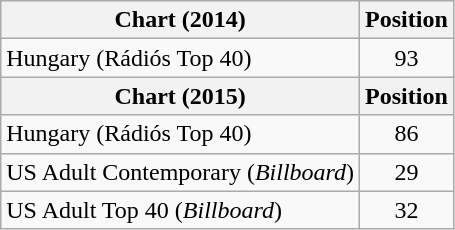<table class="wikitable plainrowheaders">
<tr>
<th>Chart (2014)</th>
<th>Position</th>
</tr>
<tr>
<td>Hungary (Rádiós Top 40)</td>
<td style="text-align:center;">93</td>
</tr>
<tr>
<th>Chart (2015)</th>
<th>Position</th>
</tr>
<tr>
<td>Hungary (Rádiós Top 40)</td>
<td style="text-align:center;">86</td>
</tr>
<tr>
<td>US Adult Contemporary (<em>Billboard</em>)</td>
<td style="text-align:center;">29</td>
</tr>
<tr>
<td>US Adult Top 40 (<em>Billboard</em>)</td>
<td style="text-align:center;">32</td>
</tr>
</table>
